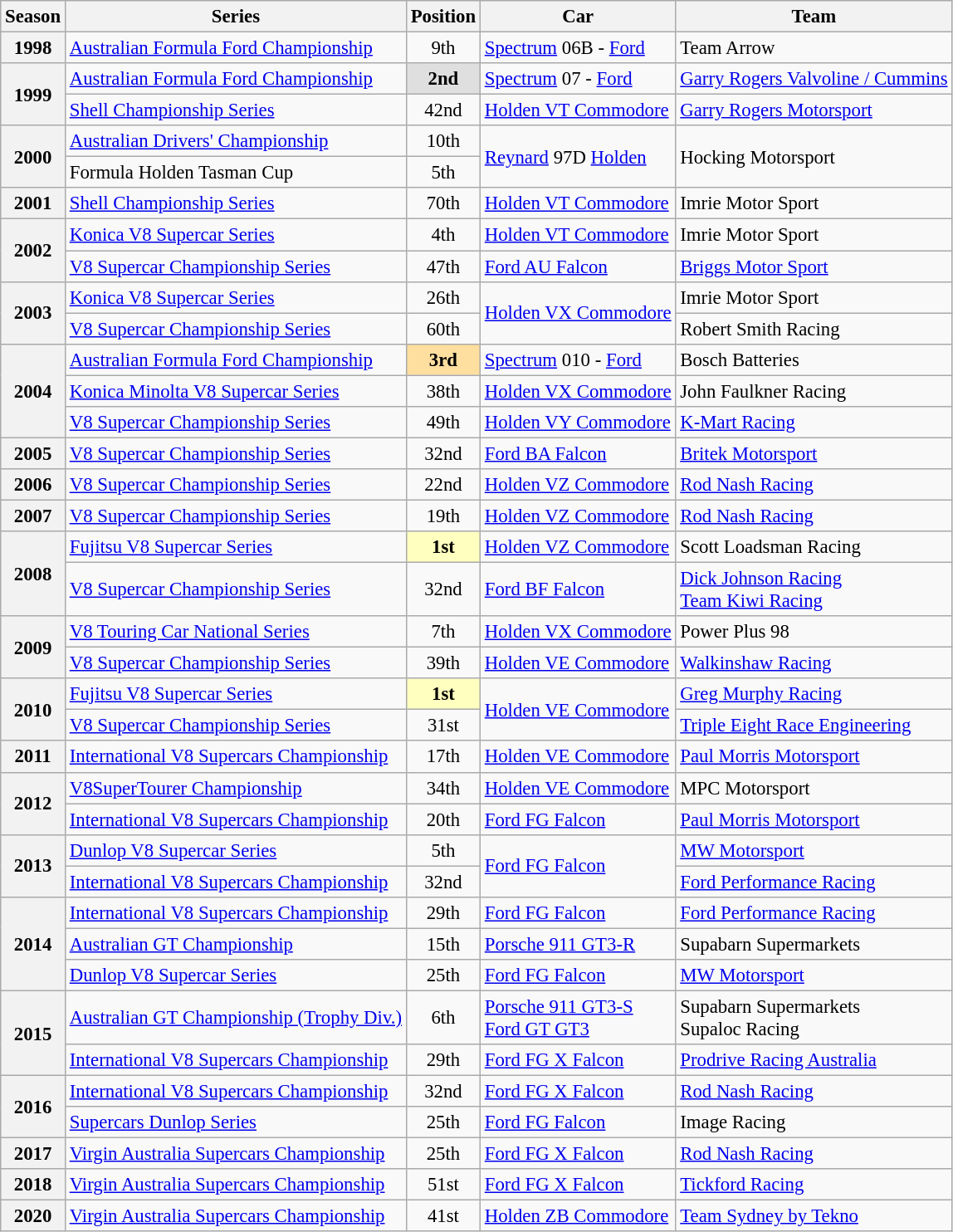<table class="wikitable" style="font-size: 95%;">
<tr>
<th>Season</th>
<th>Series</th>
<th>Position</th>
<th>Car</th>
<th>Team</th>
</tr>
<tr>
<th>1998</th>
<td><a href='#'>Australian Formula Ford Championship</a></td>
<td align="center">9th</td>
<td><a href='#'>Spectrum</a> 06B - <a href='#'>Ford</a></td>
<td>Team Arrow</td>
</tr>
<tr>
<th rowspan=2>1999</th>
<td><a href='#'>Australian Formula Ford Championship</a></td>
<td align="center" style="background: #dfdfdf"><strong>2nd</strong></td>
<td><a href='#'>Spectrum</a> 07 - <a href='#'>Ford</a></td>
<td><a href='#'>Garry Rogers Valvoline / Cummins</a></td>
</tr>
<tr>
<td><a href='#'>Shell Championship Series</a></td>
<td align="center">42nd</td>
<td><a href='#'>Holden VT Commodore</a></td>
<td><a href='#'>Garry Rogers Motorsport</a></td>
</tr>
<tr>
<th rowspan=2>2000</th>
<td><a href='#'>Australian Drivers' Championship</a></td>
<td align="center">10th</td>
<td rowspan=2><a href='#'>Reynard</a> 97D <a href='#'>Holden</a></td>
<td rowspan=2>Hocking Motorsport</td>
</tr>
<tr>
<td>Formula Holden Tasman Cup</td>
<td align="center">5th</td>
</tr>
<tr>
<th>2001</th>
<td><a href='#'>Shell Championship Series</a></td>
<td align="center">70th</td>
<td><a href='#'>Holden VT Commodore</a></td>
<td>Imrie Motor Sport</td>
</tr>
<tr>
<th rowspan=2>2002</th>
<td><a href='#'>Konica V8 Supercar Series</a></td>
<td align="center">4th</td>
<td><a href='#'>Holden VT Commodore</a></td>
<td>Imrie Motor Sport</td>
</tr>
<tr>
<td><a href='#'>V8 Supercar Championship Series</a></td>
<td align="center">47th</td>
<td><a href='#'>Ford AU Falcon</a></td>
<td><a href='#'>Briggs Motor Sport</a></td>
</tr>
<tr>
<th rowspan=2>2003</th>
<td><a href='#'>Konica V8 Supercar Series</a></td>
<td align="center">26th</td>
<td rowspan=2><a href='#'>Holden VX Commodore</a></td>
<td>Imrie Motor Sport</td>
</tr>
<tr>
<td><a href='#'>V8 Supercar Championship Series</a></td>
<td align="center">60th</td>
<td>Robert Smith Racing</td>
</tr>
<tr>
<th rowspan=3>2004</th>
<td><a href='#'>Australian Formula Ford Championship</a></td>
<td align="center" style="background: #ffdf9f"><strong>3rd</strong></td>
<td><a href='#'>Spectrum</a> 010 - <a href='#'>Ford</a></td>
<td>Bosch Batteries</td>
</tr>
<tr>
<td><a href='#'>Konica Minolta V8 Supercar Series</a></td>
<td align="center">38th</td>
<td><a href='#'>Holden VX Commodore</a></td>
<td>John Faulkner Racing</td>
</tr>
<tr>
<td><a href='#'>V8 Supercar Championship Series</a></td>
<td align="center">49th</td>
<td><a href='#'>Holden VY Commodore</a></td>
<td><a href='#'>K-Mart Racing</a></td>
</tr>
<tr>
<th>2005</th>
<td><a href='#'>V8 Supercar Championship Series</a></td>
<td align="center">32nd</td>
<td><a href='#'>Ford BA Falcon</a></td>
<td><a href='#'>Britek Motorsport</a></td>
</tr>
<tr>
<th>2006</th>
<td><a href='#'>V8 Supercar Championship Series</a></td>
<td align="center">22nd</td>
<td><a href='#'>Holden VZ Commodore</a></td>
<td><a href='#'>Rod Nash Racing</a></td>
</tr>
<tr>
<th>2007</th>
<td><a href='#'>V8 Supercar Championship Series</a></td>
<td align="center">19th</td>
<td><a href='#'>Holden VZ Commodore</a></td>
<td><a href='#'>Rod Nash Racing</a></td>
</tr>
<tr>
<th rowspan=2>2008</th>
<td><a href='#'>Fujitsu V8 Supercar Series</a></td>
<td align="center" style="background: #ffffbf"><strong>1st</strong></td>
<td><a href='#'>Holden VZ Commodore</a></td>
<td>Scott Loadsman Racing</td>
</tr>
<tr>
<td><a href='#'>V8 Supercar Championship Series</a></td>
<td align="center">32nd</td>
<td><a href='#'>Ford BF Falcon</a></td>
<td><a href='#'>Dick Johnson Racing</a><br><a href='#'>Team Kiwi Racing</a></td>
</tr>
<tr>
<th rowspan=2>2009</th>
<td><a href='#'>V8 Touring Car National Series</a></td>
<td align="center">7th</td>
<td><a href='#'>Holden VX Commodore</a></td>
<td>Power Plus 98</td>
</tr>
<tr>
<td><a href='#'>V8 Supercar Championship Series</a></td>
<td align="center">39th</td>
<td><a href='#'>Holden VE Commodore</a></td>
<td><a href='#'>Walkinshaw Racing</a></td>
</tr>
<tr>
<th rowspan=2>2010</th>
<td><a href='#'>Fujitsu V8 Supercar Series</a></td>
<td align="center" style="background: #ffffbf"><strong>1st</strong></td>
<td rowspan=2><a href='#'>Holden VE Commodore</a></td>
<td><a href='#'>Greg Murphy Racing</a></td>
</tr>
<tr>
<td><a href='#'>V8 Supercar Championship Series</a></td>
<td align="center">31st</td>
<td><a href='#'>Triple Eight Race Engineering</a></td>
</tr>
<tr>
<th>2011</th>
<td><a href='#'>International V8 Supercars Championship</a></td>
<td align="center">17th</td>
<td><a href='#'>Holden VE Commodore</a></td>
<td><a href='#'>Paul Morris Motorsport</a></td>
</tr>
<tr>
<th rowspan=2>2012</th>
<td><a href='#'>V8SuperTourer Championship</a></td>
<td align="center">34th</td>
<td><a href='#'>Holden VE Commodore</a></td>
<td>MPC Motorsport</td>
</tr>
<tr>
<td><a href='#'>International V8 Supercars Championship</a></td>
<td align="center">20th</td>
<td><a href='#'>Ford FG Falcon</a></td>
<td><a href='#'>Paul Morris Motorsport</a></td>
</tr>
<tr>
<th rowspan=2>2013</th>
<td><a href='#'>Dunlop V8 Supercar Series</a></td>
<td align="center">5th</td>
<td rowspan=2><a href='#'>Ford FG Falcon</a></td>
<td><a href='#'>MW Motorsport</a></td>
</tr>
<tr>
<td><a href='#'>International V8 Supercars Championship</a></td>
<td align="center">32nd</td>
<td><a href='#'>Ford Performance Racing</a></td>
</tr>
<tr>
<th rowspan=3>2014</th>
<td><a href='#'>International V8 Supercars Championship</a></td>
<td align="center">29th</td>
<td><a href='#'>Ford FG Falcon</a></td>
<td><a href='#'>Ford Performance Racing</a></td>
</tr>
<tr>
<td><a href='#'>Australian GT Championship</a></td>
<td align="center">15th</td>
<td><a href='#'>Porsche 911 GT3-R</a></td>
<td>Supabarn Supermarkets</td>
</tr>
<tr>
<td><a href='#'>Dunlop V8 Supercar Series</a></td>
<td align="center">25th</td>
<td><a href='#'>Ford FG Falcon</a></td>
<td><a href='#'>MW Motorsport</a></td>
</tr>
<tr>
<th rowspan=2>2015</th>
<td><a href='#'>Australian GT Championship (Trophy Div.)</a></td>
<td align="center">6th</td>
<td><a href='#'>Porsche 911 GT3-S</a><br><a href='#'>Ford GT GT3</a></td>
<td>Supabarn Supermarkets<br>Supaloc Racing</td>
</tr>
<tr>
<td><a href='#'>International V8 Supercars Championship</a></td>
<td align="center">29th</td>
<td><a href='#'>Ford FG X Falcon</a></td>
<td><a href='#'>Prodrive Racing Australia</a></td>
</tr>
<tr>
<th rowspan=2>2016</th>
<td><a href='#'>International V8 Supercars Championship</a></td>
<td align="center">32nd</td>
<td><a href='#'>Ford FG X Falcon</a></td>
<td><a href='#'>Rod Nash Racing</a></td>
</tr>
<tr>
<td><a href='#'>Supercars Dunlop Series</a></td>
<td align="center">25th</td>
<td><a href='#'>Ford FG Falcon</a></td>
<td>Image Racing</td>
</tr>
<tr>
<th>2017</th>
<td><a href='#'>Virgin Australia Supercars Championship</a></td>
<td align="center">25th</td>
<td><a href='#'>Ford FG X Falcon</a></td>
<td><a href='#'>Rod Nash Racing</a></td>
</tr>
<tr>
<th>2018</th>
<td><a href='#'>Virgin Australia Supercars Championship</a></td>
<td align="center">51st</td>
<td><a href='#'>Ford FG X Falcon</a></td>
<td><a href='#'>Tickford Racing</a></td>
</tr>
<tr>
<th>2020</th>
<td><a href='#'>Virgin Australia Supercars Championship</a></td>
<td align="center">41st</td>
<td><a href='#'>Holden ZB Commodore</a></td>
<td><a href='#'>Team Sydney by Tekno</a></td>
</tr>
</table>
